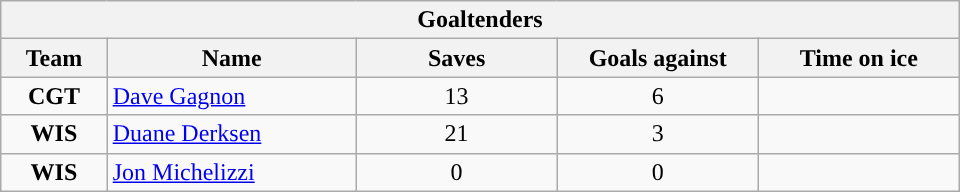<table class="wikitable" style="width:40em; text-align:right;">
<tr>
<th colspan=5>Goaltenders</th>
</tr>
<tr>
<th style="width:4em;">Team</th>
<th style="width:10em;">Name</th>
<th style="width:8em;">Saves</th>
<th style="width:8em;">Goals against</th>
<th style="width:8em;">Time on ice</th>
</tr>
<tr>
<td align=center><strong>CGT</strong></td>
<td style="text-align:left;"><a href='#'>Dave Gagnon</a></td>
<td align=center>13</td>
<td align=center>6</td>
<td align=center></td>
</tr>
<tr>
<td align=center><strong>WIS</strong></td>
<td style="text-align:left;"><a href='#'>Duane Derksen</a></td>
<td align=center>21</td>
<td align=center>3</td>
<td align=center></td>
</tr>
<tr>
<td align=center><strong>WIS</strong></td>
<td style="text-align:left;"><a href='#'>Jon Michelizzi</a></td>
<td align=center>0</td>
<td align=center>0</td>
<td align=center></td>
</tr>
</table>
